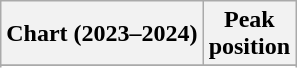<table class="wikitable sortable plainrowheaders" style="text-align:center">
<tr>
<th scope="col">Chart (2023–2024)</th>
<th scope="col">Peak<br>position</th>
</tr>
<tr>
</tr>
<tr>
</tr>
<tr>
</tr>
<tr>
</tr>
<tr>
</tr>
</table>
